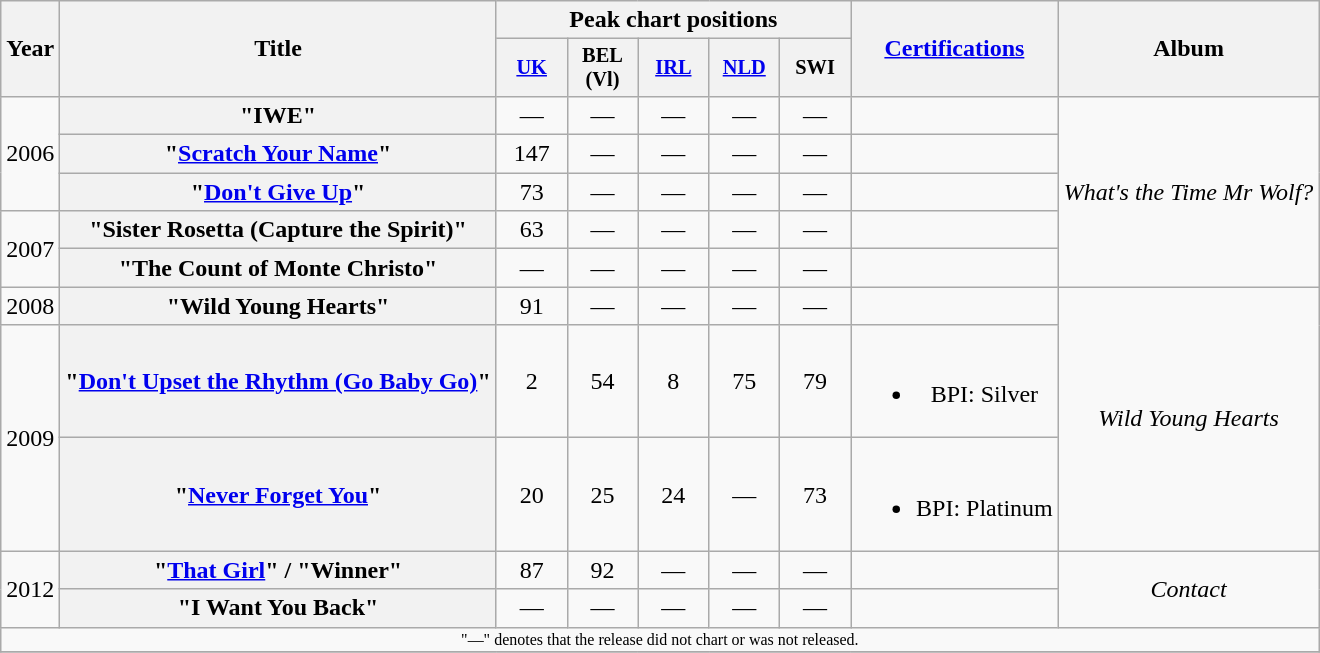<table class="wikitable plainrowheaders" style="text-align:center;">
<tr>
<th scope="col" rowspan="2">Year</th>
<th scope="col" rowspan="2">Title</th>
<th scope="col" colspan="5">Peak chart positions</th>
<th scope="col" rowspan="2"><a href='#'>Certifications</a></th>
<th scope="col" rowspan="2">Album</th>
</tr>
<tr>
<th scope="col" style="width:3em;font-size:85%;"><a href='#'>UK</a><br></th>
<th scope="col" style="width:3em;font-size:85%;">BEL<br>(Vl)<br></th>
<th scope="col" style="width:3em;font-size:85%;"><a href='#'>IRL</a><br></th>
<th scope="col" style="width:3em;font-size:85%;"><a href='#'>NLD</a><br></th>
<th scope="col" style="width:3em;font-size:85%;">SWI<br></th>
</tr>
<tr>
<td rowspan="3">2006</td>
<th scope="row">"IWE"</th>
<td>—</td>
<td>—</td>
<td>—</td>
<td>—</td>
<td>—</td>
<td></td>
<td rowspan="5"><em>What's the Time Mr Wolf?</em></td>
</tr>
<tr>
<th scope="row">"<a href='#'>Scratch Your Name</a>"</th>
<td>147</td>
<td>—</td>
<td>—</td>
<td>—</td>
<td>—</td>
<td></td>
</tr>
<tr>
<th scope="row">"<a href='#'>Don't Give Up</a>"</th>
<td>73</td>
<td>—</td>
<td>—</td>
<td>—</td>
<td>—</td>
<td></td>
</tr>
<tr>
<td rowspan="2">2007</td>
<th scope="row">"Sister Rosetta (Capture the Spirit)"</th>
<td>63</td>
<td>—</td>
<td>—</td>
<td>—</td>
<td>—</td>
<td></td>
</tr>
<tr>
<th scope="row">"The Count of Monte Christo"</th>
<td>—</td>
<td>—</td>
<td>—</td>
<td>—</td>
<td>—</td>
<td></td>
</tr>
<tr>
<td>2008</td>
<th scope="row">"Wild Young Hearts"</th>
<td>91</td>
<td>—</td>
<td>—</td>
<td>—</td>
<td>—</td>
<td></td>
<td rowspan="3"><em>Wild Young Hearts</em></td>
</tr>
<tr>
<td rowspan="2">2009</td>
<th scope="row">"<a href='#'>Don't Upset the Rhythm (Go Baby Go)</a>"</th>
<td>2</td>
<td>54</td>
<td>8</td>
<td>75</td>
<td>79</td>
<td><br><ul><li>BPI: Silver</li></ul></td>
</tr>
<tr>
<th scope="row">"<a href='#'>Never Forget You</a>"</th>
<td>20</td>
<td>25</td>
<td>24</td>
<td>—</td>
<td>73</td>
<td><br><ul><li>BPI: Platinum</li></ul></td>
</tr>
<tr>
<td rowspan="2">2012</td>
<th scope="row">"<a href='#'>That Girl</a>" / "Winner"</th>
<td>87</td>
<td>92</td>
<td>—</td>
<td>—</td>
<td>—</td>
<td></td>
<td rowspan="2"><em>Contact</em></td>
</tr>
<tr>
<th scope="row">"I Want You Back"</th>
<td>—</td>
<td>—</td>
<td>—</td>
<td>—</td>
<td>—</td>
<td></td>
</tr>
<tr>
<td colspan="11" style="font-size: 8pt">"—" denotes that the release did not chart or was not released.</td>
</tr>
<tr>
</tr>
</table>
